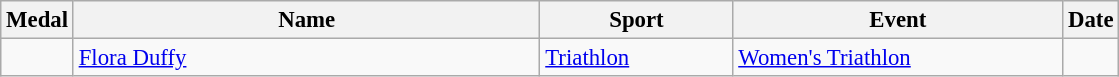<table class="wikitable sortable" style="font-size:95%">
<tr>
<th>Medal</th>
<th style="width:20em">Name</th>
<th style="width:8em">Sport</th>
<th style="width:14em">Event</th>
<th>Date</th>
</tr>
<tr>
<td></td>
<td><a href='#'>Flora Duffy</a></td>
<td><a href='#'>Triathlon</a></td>
<td><a href='#'>Women's Triathlon</a></td>
<td></td>
</tr>
</table>
